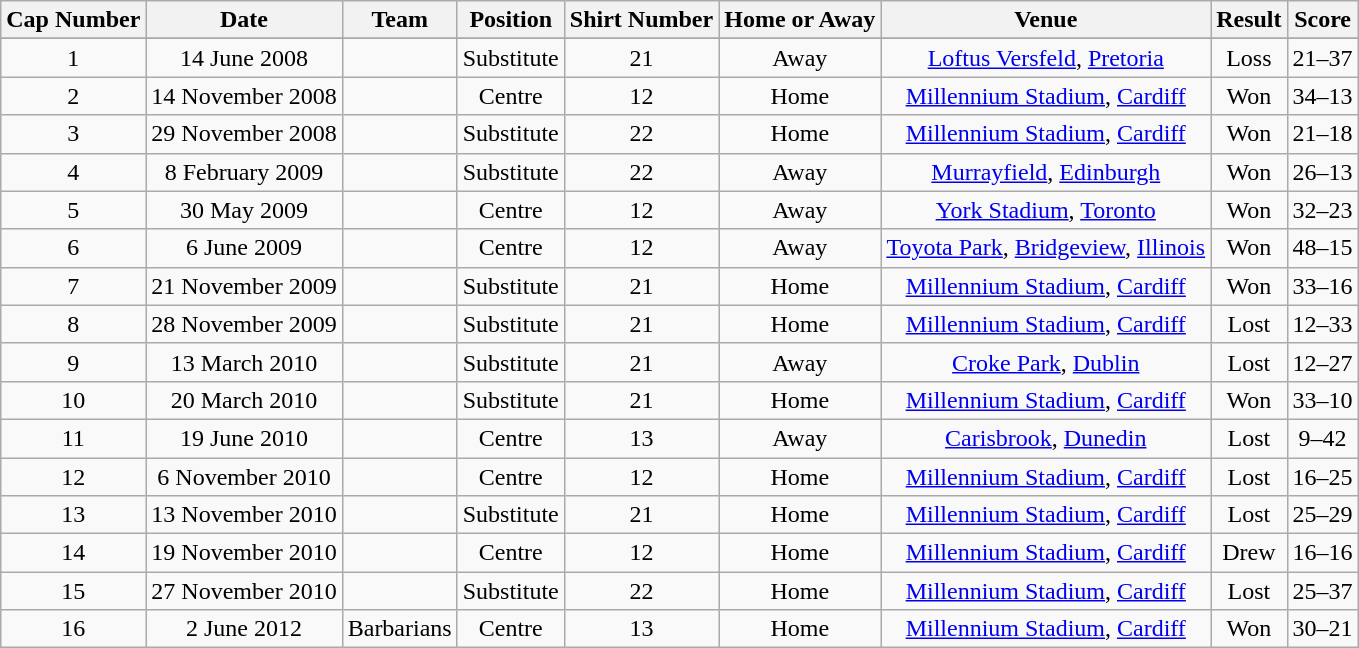<table class="sortable wikitable" style="text-align: center;">
<tr>
<th>Cap Number</th>
<th>Date</th>
<th>Team</th>
<th>Position</th>
<th>Shirt Number</th>
<th>Home or Away</th>
<th>Venue</th>
<th>Result</th>
<th>Score</th>
</tr>
<tr bgcolor="#d0ffd0" align="center">
</tr>
<tr>
<td align="centre">1</td>
<td>14 June 2008</td>
<td></td>
<td>Substitute</td>
<td>21</td>
<td>Away</td>
<td><a href='#'>Loftus Versfeld</a>, <a href='#'>Pretoria</a></td>
<td>Loss</td>
<td>21–37</td>
</tr>
<tr>
<td align="centre">2</td>
<td>14 November 2008</td>
<td></td>
<td>Centre</td>
<td>12</td>
<td>Home</td>
<td><a href='#'>Millennium Stadium</a>, <a href='#'>Cardiff</a></td>
<td>Won</td>
<td>34–13</td>
</tr>
<tr>
<td align="centre">3</td>
<td>29 November 2008</td>
<td></td>
<td>Substitute</td>
<td>22</td>
<td>Home</td>
<td><a href='#'>Millennium Stadium</a>, <a href='#'>Cardiff</a></td>
<td>Won</td>
<td>21–18</td>
</tr>
<tr>
<td align="centre">4</td>
<td>8 February 2009</td>
<td></td>
<td>Substitute</td>
<td>22</td>
<td>Away</td>
<td><a href='#'>Murrayfield</a>, <a href='#'>Edinburgh</a></td>
<td>Won</td>
<td>26–13</td>
</tr>
<tr>
<td align="centre">5</td>
<td>30 May 2009</td>
<td></td>
<td>Centre</td>
<td>12</td>
<td>Away</td>
<td><a href='#'>York Stadium</a>, <a href='#'>Toronto</a></td>
<td>Won</td>
<td>32–23</td>
</tr>
<tr>
<td align="centre">6</td>
<td>6 June 2009</td>
<td></td>
<td>Centre</td>
<td>12</td>
<td>Away</td>
<td><a href='#'>Toyota Park</a>, <a href='#'>Bridgeview</a>, <a href='#'>Illinois</a></td>
<td>Won</td>
<td>48–15</td>
</tr>
<tr>
<td align="centre">7</td>
<td>21 November 2009</td>
<td></td>
<td>Substitute</td>
<td>21</td>
<td>Home</td>
<td><a href='#'>Millennium Stadium</a>, <a href='#'>Cardiff</a></td>
<td>Won</td>
<td>33–16</td>
</tr>
<tr>
<td align="centre">8</td>
<td>28 November 2009</td>
<td></td>
<td>Substitute</td>
<td>21</td>
<td>Home</td>
<td><a href='#'>Millennium Stadium</a>, <a href='#'>Cardiff</a></td>
<td>Lost</td>
<td>12–33</td>
</tr>
<tr>
<td align="centre">9</td>
<td>13 March 2010</td>
<td></td>
<td>Substitute</td>
<td>21</td>
<td>Away</td>
<td><a href='#'>Croke Park</a>, <a href='#'>Dublin</a></td>
<td>Lost</td>
<td>12–27</td>
</tr>
<tr>
<td align="centre">10</td>
<td>20 March 2010</td>
<td></td>
<td>Substitute</td>
<td>21</td>
<td>Home</td>
<td><a href='#'>Millennium Stadium</a>, <a href='#'>Cardiff</a></td>
<td>Won</td>
<td>33–10</td>
</tr>
<tr>
<td align="centre">11</td>
<td>19 June 2010</td>
<td></td>
<td>Centre</td>
<td>13</td>
<td>Away</td>
<td><a href='#'>Carisbrook</a>, <a href='#'>Dunedin</a></td>
<td>Lost</td>
<td>9–42</td>
</tr>
<tr>
<td align="centre">12</td>
<td>6 November 2010</td>
<td></td>
<td>Centre</td>
<td>12</td>
<td>Home</td>
<td><a href='#'>Millennium Stadium</a>, <a href='#'>Cardiff</a></td>
<td>Lost</td>
<td>16–25</td>
</tr>
<tr>
<td align="centre">13</td>
<td>13 November 2010</td>
<td></td>
<td>Substitute</td>
<td>21</td>
<td>Home</td>
<td><a href='#'>Millennium Stadium</a>, <a href='#'>Cardiff</a></td>
<td>Lost</td>
<td>25–29</td>
</tr>
<tr>
<td align="centre">14</td>
<td>19 November 2010</td>
<td></td>
<td>Centre</td>
<td>12</td>
<td>Home</td>
<td><a href='#'>Millennium Stadium</a>, <a href='#'>Cardiff</a></td>
<td>Drew</td>
<td>16–16</td>
</tr>
<tr>
<td align="centre">15</td>
<td>27 November 2010</td>
<td></td>
<td>Substitute</td>
<td>22</td>
<td>Home</td>
<td><a href='#'>Millennium Stadium</a>, <a href='#'>Cardiff</a></td>
<td>Lost</td>
<td>25–37</td>
</tr>
<tr>
<td align="centre">16</td>
<td>2 June 2012</td>
<td>Barbarians</td>
<td>Centre</td>
<td>13</td>
<td>Home</td>
<td><a href='#'>Millennium Stadium</a>, <a href='#'>Cardiff</a></td>
<td>Won</td>
<td>30–21</td>
</tr>
</table>
